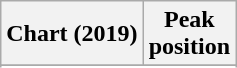<table class="wikitable sortable plainrowheaders" style="text-align:center">
<tr>
<th scope="col">Chart (2019)</th>
<th scope="col">Peak<br>position</th>
</tr>
<tr>
</tr>
<tr>
</tr>
<tr>
</tr>
<tr>
</tr>
<tr>
</tr>
<tr>
</tr>
<tr>
</tr>
<tr>
</tr>
<tr>
</tr>
<tr>
</tr>
<tr>
</tr>
<tr>
</tr>
<tr>
</tr>
<tr>
</tr>
<tr>
</tr>
<tr>
</tr>
<tr>
</tr>
<tr>
</tr>
<tr>
</tr>
</table>
